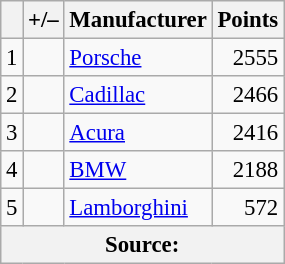<table class="wikitable" style="font-size: 95%;">
<tr>
<th scope="col"></th>
<th scope="col">+/–</th>
<th scope="col">Manufacturer</th>
<th scope="col">Points</th>
</tr>
<tr>
<td align=center>1</td>
<td align="left"></td>
<td> <a href='#'>Porsche</a></td>
<td align=right>2555</td>
</tr>
<tr>
<td align=center>2</td>
<td align="left"></td>
<td> <a href='#'>Cadillac</a></td>
<td align=right>2466</td>
</tr>
<tr>
<td align=center>3</td>
<td align="left"></td>
<td> <a href='#'>Acura</a></td>
<td align=right>2416</td>
</tr>
<tr>
<td align=center>4</td>
<td align="left"></td>
<td> <a href='#'>BMW</a></td>
<td align=right>2188</td>
</tr>
<tr>
<td align=center>5</td>
<td align=left></td>
<td> <a href='#'>Lamborghini</a></td>
<td align=right>572</td>
</tr>
<tr>
<th colspan=5>Source:</th>
</tr>
</table>
